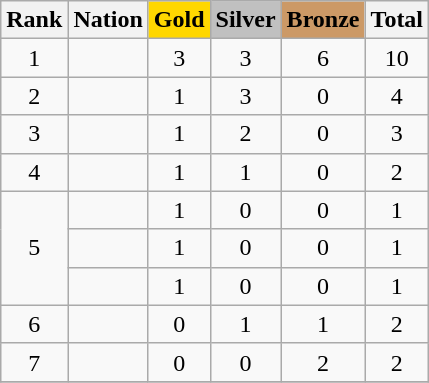<table class="wikitable sortable" style="text-align:center">
<tr>
<th>Rank</th>
<th>Nation</th>
<th style="background-color:gold">Gold</th>
<th style="background-color:silver">Silver</th>
<th style="background-color:#cc9966">Bronze</th>
<th>Total</th>
</tr>
<tr>
<td>1</td>
<td align="left"></td>
<td>3</td>
<td>3</td>
<td>6</td>
<td>10</td>
</tr>
<tr>
<td>2</td>
<td align="left"></td>
<td>1</td>
<td>3</td>
<td>0</td>
<td>4</td>
</tr>
<tr>
<td>3</td>
<td align="left"></td>
<td>1</td>
<td>2</td>
<td>0</td>
<td>3</td>
</tr>
<tr>
<td>4</td>
<td align="left"></td>
<td>1</td>
<td>1</td>
<td>0</td>
<td>2</td>
</tr>
<tr>
<td rowspan="3">5</td>
<td align="left"></td>
<td>1</td>
<td>0</td>
<td>0</td>
<td>1</td>
</tr>
<tr>
<td align="left"></td>
<td>1</td>
<td>0</td>
<td>0</td>
<td>1</td>
</tr>
<tr>
<td align="left"></td>
<td>1</td>
<td>0</td>
<td>0</td>
<td>1</td>
</tr>
<tr>
<td>6</td>
<td align="left"></td>
<td>0</td>
<td>1</td>
<td>1</td>
<td>2</td>
</tr>
<tr>
<td>7</td>
<td align="left"></td>
<td>0</td>
<td>0</td>
<td>2</td>
<td>2</td>
</tr>
<tr>
</tr>
</table>
